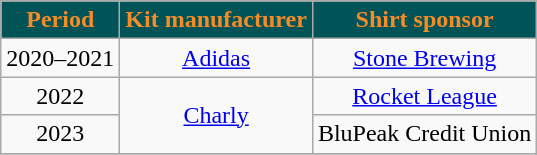<table class="wikitable" style="text-align: center">
<tr>
<th style="background-color:#005356; color:#F68C28;">Period</th>
<th style="background-color:#005356; color:#F68C28;">Kit manufacturer</th>
<th style="background-color:#005356; color:#F68C28;">Shirt sponsor</th>
</tr>
<tr>
<td>2020–2021</td>
<td><a href='#'>Adidas</a></td>
<td><a href='#'>Stone Brewing</a></td>
</tr>
<tr>
<td>2022</td>
<td rowspan="2"><a href='#'>Charly</a></td>
<td><a href='#'>Rocket League</a></td>
</tr>
<tr>
<td>2023</td>
<td>BluPeak Credit Union</td>
</tr>
<tr>
</tr>
</table>
